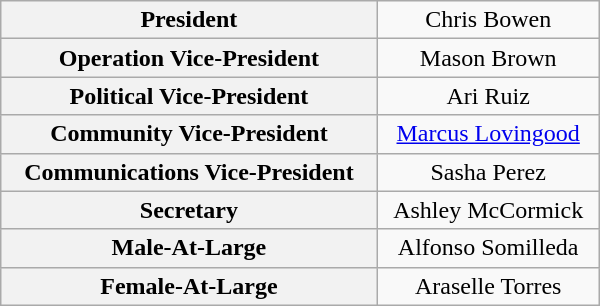<table class="wikitable" style="text-align: center; width: 400px; height: 200px;">
<tr>
<th>President</th>
<td>Chris Bowen</td>
</tr>
<tr>
<th>Operation Vice-President</th>
<td>Mason Brown</td>
</tr>
<tr>
<th>Political Vice-President</th>
<td>Ari Ruiz</td>
</tr>
<tr>
<th>Community Vice-President</th>
<td><a href='#'>Marcus Lovingood</a></td>
</tr>
<tr>
<th>Communications Vice-President</th>
<td>Sasha Perez</td>
</tr>
<tr>
<th>Secretary</th>
<td>Ashley McCormick</td>
</tr>
<tr>
<th>Male-At-Large</th>
<td>Alfonso Somilleda</td>
</tr>
<tr>
<th>Female-At-Large</th>
<td>Araselle Torres</td>
</tr>
</table>
